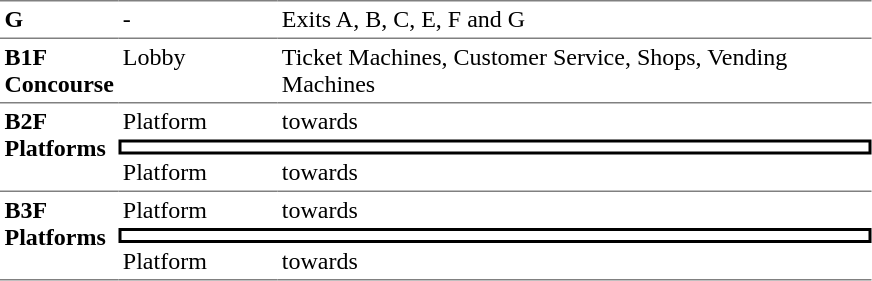<table table border=0 cellspacing=0 cellpadding=3>
<tr>
<td style="border-top:solid 1px gray;" width=50 valign=top><strong>G</strong></td>
<td style="border-top:solid 1px gray;" width=100 valign=top>-</td>
<td style="border-top:solid 1px gray;" width=390 valign=top>Exits A, B, C, E, F and G</td>
</tr>
<tr>
<td style="border-bottom:solid 1px gray; border-top:solid 1px gray;" valign=top width=50><strong>B1F<br>Concourse</strong></td>
<td style="border-bottom:solid 1px gray; border-top:solid 1px gray;" valign=top width=100>Lobby</td>
<td style="border-bottom:solid 1px gray; border-top:solid 1px gray;" valign=top width=390>Ticket Machines, Customer Service, Shops, Vending Machines</td>
</tr>
<tr>
<td style="border-bottom:solid 1px gray;" rowspan=3 valign=top><strong>B2F<br> Platforms</strong></td>
<td>Platform</td>
<td>  towards  </td>
</tr>
<tr>
<td style="border-right:solid 2px black;border-left:solid 2px black;border-top:solid 2px black;border-bottom:solid 2px black;text-align:center;" colspan=2></td>
</tr>
<tr>
<td style="border-bottom:solid 1px gray;">Platform</td>
<td style="border-bottom:solid 1px gray;">  towards   </td>
</tr>
<tr>
<td style="border-bottom:solid 1px gray;" rowspan=3 valign=top><strong>B3F<br> Platforms</strong></td>
<td>Platform</td>
<td>  towards  </td>
</tr>
<tr>
<td style="border-right:solid 2px black;border-left:solid 2px black;border-top:solid 2px black;border-bottom:solid 2px black;text-align:center;" colspan=2></td>
</tr>
<tr>
<td style="border-bottom:solid 1px gray;">Platform</td>
<td style="border-bottom:solid 1px gray;">  towards   </td>
</tr>
</table>
